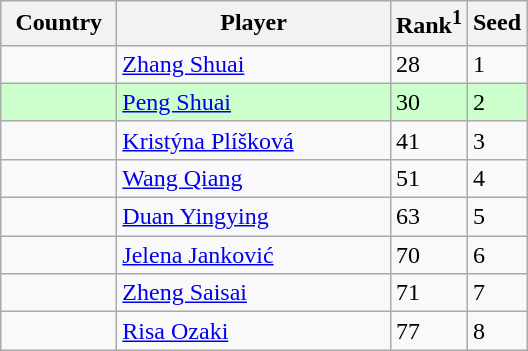<table class="sortable wikitable">
<tr>
<th style="width:70px;">Country</th>
<th style="width:175px;">Player</th>
<th>Rank<sup>1</sup></th>
<th>Seed</th>
</tr>
<tr>
<td></td>
<td><a href='#'>Zhang Shuai</a></td>
<td>28</td>
<td>1</td>
</tr>
<tr style="background:#cfc;">
<td></td>
<td><a href='#'>Peng Shuai</a></td>
<td>30</td>
<td>2</td>
</tr>
<tr>
<td></td>
<td><a href='#'>Kristýna Plíšková</a></td>
<td>41</td>
<td>3</td>
</tr>
<tr>
<td></td>
<td><a href='#'>Wang Qiang</a></td>
<td>51</td>
<td>4</td>
</tr>
<tr>
<td></td>
<td><a href='#'>Duan Yingying</a></td>
<td>63</td>
<td>5</td>
</tr>
<tr>
<td></td>
<td><a href='#'>Jelena Janković</a></td>
<td>70</td>
<td>6</td>
</tr>
<tr>
<td></td>
<td><a href='#'>Zheng Saisai</a></td>
<td>71</td>
<td>7</td>
</tr>
<tr>
<td></td>
<td><a href='#'>Risa Ozaki</a></td>
<td>77</td>
<td>8</td>
</tr>
</table>
